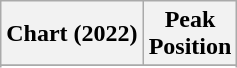<table class="wikitable plainrowheaders" style="text-align:center;">
<tr>
<th scope="col">Chart (2022)</th>
<th scope="col">Peak <br> Position</th>
</tr>
<tr>
</tr>
<tr>
</tr>
</table>
